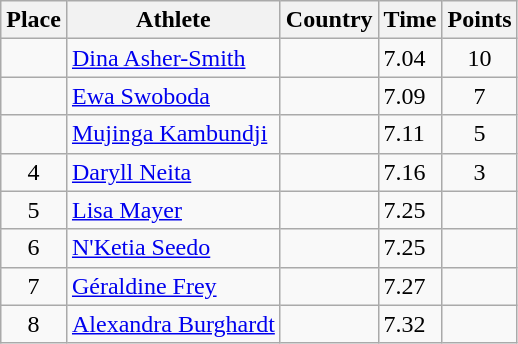<table class="wikitable">
<tr>
<th>Place</th>
<th>Athlete</th>
<th>Country</th>
<th>Time</th>
<th>Points</th>
</tr>
<tr>
<td align=center></td>
<td><a href='#'>Dina Asher-Smith</a></td>
<td></td>
<td>7.04</td>
<td align=center>10</td>
</tr>
<tr>
<td align=center></td>
<td><a href='#'>Ewa Swoboda</a></td>
<td></td>
<td>7.09</td>
<td align=center>7</td>
</tr>
<tr>
<td align=center></td>
<td><a href='#'>Mujinga Kambundji</a></td>
<td></td>
<td>7.11</td>
<td align=center>5</td>
</tr>
<tr>
<td align=center>4</td>
<td><a href='#'>Daryll Neita</a></td>
<td></td>
<td>7.16</td>
<td align=center>3</td>
</tr>
<tr>
<td align=center>5</td>
<td><a href='#'>Lisa Mayer</a></td>
<td></td>
<td>7.25</td>
<td align=center></td>
</tr>
<tr>
<td align=center>6</td>
<td><a href='#'>N'Ketia Seedo</a></td>
<td></td>
<td>7.25</td>
<td align=center></td>
</tr>
<tr>
<td align=center>7</td>
<td><a href='#'>Géraldine Frey</a></td>
<td></td>
<td>7.27</td>
<td align=center></td>
</tr>
<tr>
<td align=center>8</td>
<td><a href='#'>Alexandra Burghardt</a></td>
<td></td>
<td>7.32</td>
<td align=center></td>
</tr>
</table>
